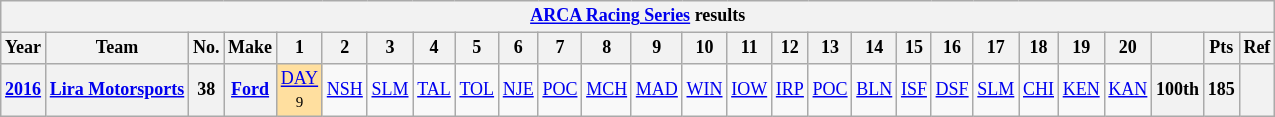<table class="wikitable" style="text-align:center; font-size:75%">
<tr>
<th colspan=27><a href='#'>ARCA Racing Series</a> results</th>
</tr>
<tr>
<th>Year</th>
<th>Team</th>
<th>No.</th>
<th>Make</th>
<th>1</th>
<th>2</th>
<th>3</th>
<th>4</th>
<th>5</th>
<th>6</th>
<th>7</th>
<th>8</th>
<th>9</th>
<th>10</th>
<th>11</th>
<th>12</th>
<th>13</th>
<th>14</th>
<th>15</th>
<th>16</th>
<th>17</th>
<th>18</th>
<th>19</th>
<th>20</th>
<th></th>
<th>Pts</th>
<th>Ref</th>
</tr>
<tr>
<th><a href='#'>2016</a></th>
<th><a href='#'>Lira Motorsports</a></th>
<th>38</th>
<th><a href='#'>Ford</a></th>
<td style="background:#FFDF9F;"><a href='#'>DAY</a><br><small>9</small></td>
<td><a href='#'>NSH</a></td>
<td><a href='#'>SLM</a></td>
<td><a href='#'>TAL</a></td>
<td><a href='#'>TOL</a></td>
<td><a href='#'>NJE</a></td>
<td><a href='#'>POC</a></td>
<td><a href='#'>MCH</a></td>
<td><a href='#'>MAD</a></td>
<td><a href='#'>WIN</a></td>
<td><a href='#'>IOW</a></td>
<td><a href='#'>IRP</a></td>
<td><a href='#'>POC</a></td>
<td><a href='#'>BLN</a></td>
<td><a href='#'>ISF</a></td>
<td><a href='#'>DSF</a></td>
<td><a href='#'>SLM</a></td>
<td><a href='#'>CHI</a></td>
<td><a href='#'>KEN</a></td>
<td><a href='#'>KAN</a></td>
<th>100th</th>
<th>185</th>
<th></th>
</tr>
</table>
